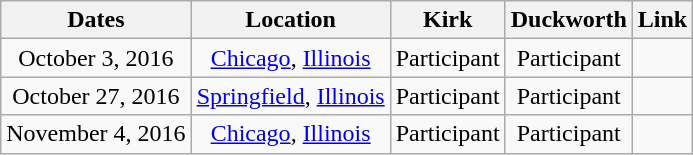<table class="wikitable" style="text-align:center">
<tr>
<th>Dates</th>
<th>Location</th>
<th>Kirk</th>
<th>Duckworth</th>
<th>Link</th>
</tr>
<tr>
<td>October 3, 2016</td>
<td><a href='#'>Chicago</a>, <a href='#'>Illinois</a></td>
<td>Participant</td>
<td>Participant</td>
<td align=left></td>
</tr>
<tr>
<td>October 27, 2016</td>
<td><a href='#'>Springfield</a>, <a href='#'>Illinois</a></td>
<td>Participant</td>
<td>Participant</td>
<td align=left></td>
</tr>
<tr>
<td>November 4, 2016</td>
<td><a href='#'>Chicago</a>, <a href='#'>Illinois</a></td>
<td>Participant</td>
<td>Participant</td>
<td align=left></td>
</tr>
</table>
